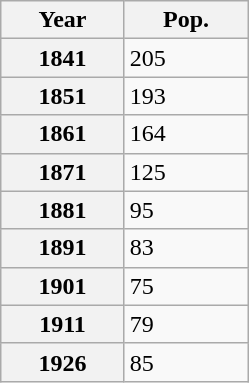<table class="wikitable" style="margin:0; border:1px solid darkgrey;">
<tr>
<th style="width:75px;">Year</th>
<th style="width:75px;">Pop.</th>
</tr>
<tr>
<th>1841</th>
<td>205 </td>
</tr>
<tr>
<th>1851</th>
<td>193 </td>
</tr>
<tr>
<th>1861</th>
<td>164 </td>
</tr>
<tr>
<th>1871</th>
<td>125 </td>
</tr>
<tr>
<th>1881</th>
<td>95 </td>
</tr>
<tr>
<th>1891</th>
<td>83 </td>
</tr>
<tr>
<th>1901</th>
<td>75 </td>
</tr>
<tr>
<th>1911</th>
<td>79 </td>
</tr>
<tr>
<th>1926</th>
<td>85 </td>
</tr>
</table>
